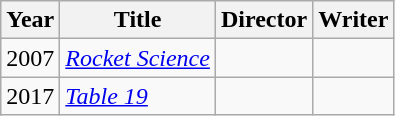<table class="wikitable">
<tr>
<th>Year</th>
<th>Title</th>
<th>Director</th>
<th>Writer</th>
</tr>
<tr>
<td>2007</td>
<td><em><a href='#'>Rocket Science</a></em></td>
<td></td>
<td></td>
</tr>
<tr>
<td>2017</td>
<td><em><a href='#'>Table 19</a></em></td>
<td></td>
<td></td>
</tr>
</table>
